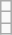<table class="wikitable">
<tr>
<td></td>
</tr>
<tr>
<td></td>
</tr>
<tr>
<td></td>
</tr>
</table>
